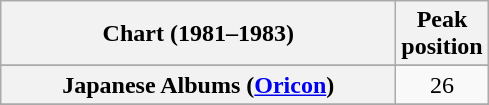<table class="wikitable sortable plainrowheaders" style="text-align:center">
<tr>
<th scope="col" style="width:16em">Chart (1981–1983)</th>
<th scope="col">Peak<br>position</th>
</tr>
<tr>
</tr>
<tr>
</tr>
<tr>
<th scope="row">Japanese Albums (<a href='#'>Oricon</a>)</th>
<td align="center">26</td>
</tr>
<tr>
</tr>
<tr>
</tr>
<tr>
</tr>
</table>
